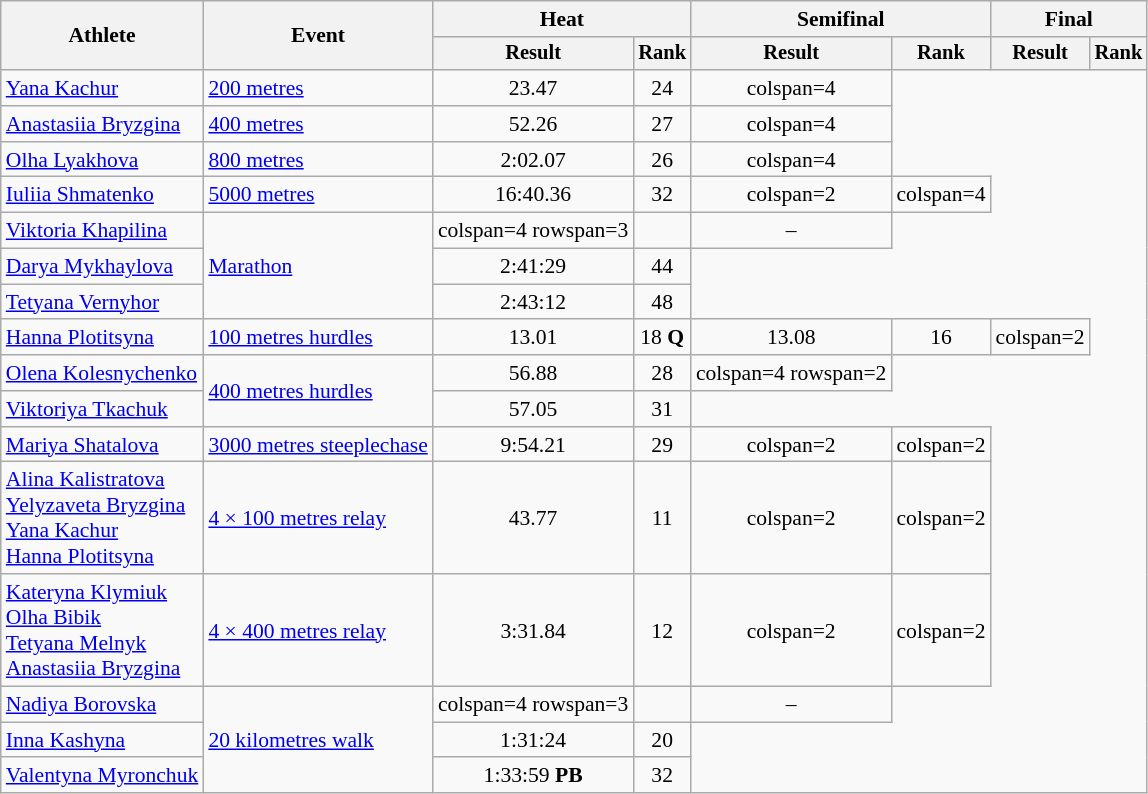<table class="wikitable" style="font-size:90%">
<tr>
<th rowspan="2">Athlete</th>
<th rowspan="2">Event</th>
<th colspan="2">Heat</th>
<th colspan="2">Semifinal</th>
<th colspan="2">Final</th>
</tr>
<tr style="font-size:95%">
<th>Result</th>
<th>Rank</th>
<th>Result</th>
<th>Rank</th>
<th>Result</th>
<th>Rank</th>
</tr>
<tr style=text-align:center>
<td style=text-align:left><a href='#'>Yana Kachur</a></td>
<td style=text-align:left><a href='#'>200 metres</a></td>
<td>23.47</td>
<td>24</td>
<td>colspan=4 </td>
</tr>
<tr style=text-align:center>
<td style=text-align:left><a href='#'>Anastasiia Bryzgina</a></td>
<td style=text-align:left><a href='#'>400 metres</a></td>
<td>52.26</td>
<td>27</td>
<td>colspan=4 </td>
</tr>
<tr style=text-align:center>
<td style=text-align:left><a href='#'>Olha Lyakhova</a></td>
<td style=text-align:left><a href='#'>800 metres</a></td>
<td>2:02.07</td>
<td>26</td>
<td>colspan=4 </td>
</tr>
<tr style=text-align:center>
<td style=text-align:left><a href='#'>Iuliia Shmatenko</a></td>
<td style=text-align:left><a href='#'>5000 metres</a></td>
<td>16:40.36</td>
<td>32</td>
<td>colspan=2 </td>
<td>colspan=4 </td>
</tr>
<tr style=text-align:center>
<td style=text-align:left><a href='#'>Viktoria Khapilina</a></td>
<td style=text-align:left rowspan=3><a href='#'>Marathon</a></td>
<td>colspan=4 rowspan=3 </td>
<td></td>
<td>–</td>
</tr>
<tr style=text-align:center>
<td style=text-align:left><a href='#'>Darya Mykhaylova</a></td>
<td>2:41:29</td>
<td>44</td>
</tr>
<tr style=text-align:center>
<td style=text-align:left><a href='#'>Tetyana Vernyhor</a></td>
<td>2:43:12</td>
<td>48</td>
</tr>
<tr style=text-align:center>
<td style=text-align:left><a href='#'>Hanna Plotitsyna</a></td>
<td style=text-align:left><a href='#'>100 metres hurdles</a></td>
<td>13.01</td>
<td>18 <strong>Q</strong></td>
<td>13.08</td>
<td>16</td>
<td>colspan=2 </td>
</tr>
<tr style=text-align:center>
<td style=text-align:left><a href='#'>Olena Kolesnychenko</a></td>
<td style=text-align:left rowspan=2><a href='#'>400 metres hurdles</a></td>
<td>56.88</td>
<td>28</td>
<td>colspan=4 rowspan=2 </td>
</tr>
<tr style=text-align:center>
<td style=text-align:left><a href='#'>Viktoriya Tkachuk</a></td>
<td>57.05</td>
<td>31</td>
</tr>
<tr style=text-align:center>
<td style=text-align:left><a href='#'>Mariya Shatalova</a></td>
<td style=text-align:left><a href='#'>3000 metres steeplechase</a></td>
<td>9:54.21</td>
<td>29</td>
<td>colspan=2 </td>
<td>colspan=2 </td>
</tr>
<tr style=text-align:center>
<td style=text-align:left><a href='#'>Alina Kalistratova</a><br><a href='#'>Yelyzaveta Bryzgina</a><br><a href='#'>Yana Kachur</a><br><a href='#'>Hanna Plotitsyna</a></td>
<td style=text-align:left><a href='#'>4 × 100 metres relay</a></td>
<td>43.77</td>
<td>11</td>
<td>colspan=2 </td>
<td>colspan=2 </td>
</tr>
<tr style=text-align:center>
<td style=text-align:left><a href='#'>Kateryna Klymiuk</a><br><a href='#'>Olha Bibik</a><br><a href='#'>Tetyana Melnyk</a><br><a href='#'>Anastasiia Bryzgina</a></td>
<td style=text-align:left><a href='#'>4 × 400 metres relay</a></td>
<td>3:31.84</td>
<td>12</td>
<td>colspan=2 </td>
<td>colspan=2 </td>
</tr>
<tr style=text-align:center>
<td style=text-align:left><a href='#'>Nadiya Borovska</a></td>
<td style=text-align:left rowspan=3><a href='#'>20 kilometres walk</a></td>
<td>colspan=4 rowspan=3 </td>
<td></td>
<td>–</td>
</tr>
<tr style=text-align:center>
<td style=text-align:left><a href='#'>Inna Kashyna</a></td>
<td>1:31:24</td>
<td>20</td>
</tr>
<tr style=text-align:center>
<td style=text-align:left><a href='#'>Valentyna Myronchuk</a></td>
<td>1:33:59 <strong>PB</strong></td>
<td>32</td>
</tr>
</table>
